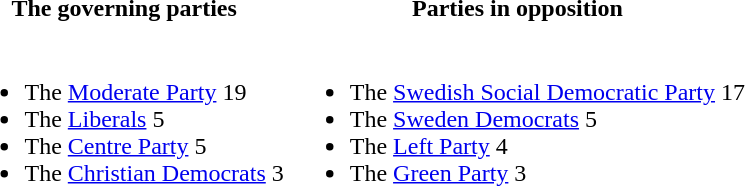<table>
<tr>
<th><strong>The governing parties</strong></th>
<th><strong>Parties in opposition</strong></th>
</tr>
<tr style="vertical-align:top;">
<td><br><ul><li>The <a href='#'>Moderate Party</a> 19</li><li>The <a href='#'>Liberals</a> 5</li><li>The <a href='#'>Centre Party</a> 5</li><li>The <a href='#'>Christian Democrats</a> 3</li></ul></td>
<td><br><ul><li>The <a href='#'>Swedish Social Democratic Party</a> 17</li><li>The <a href='#'>Sweden Democrats</a> 5</li><li>The <a href='#'>Left Party</a> 4</li><li>The <a href='#'>Green Party</a> 3</li></ul></td>
</tr>
</table>
